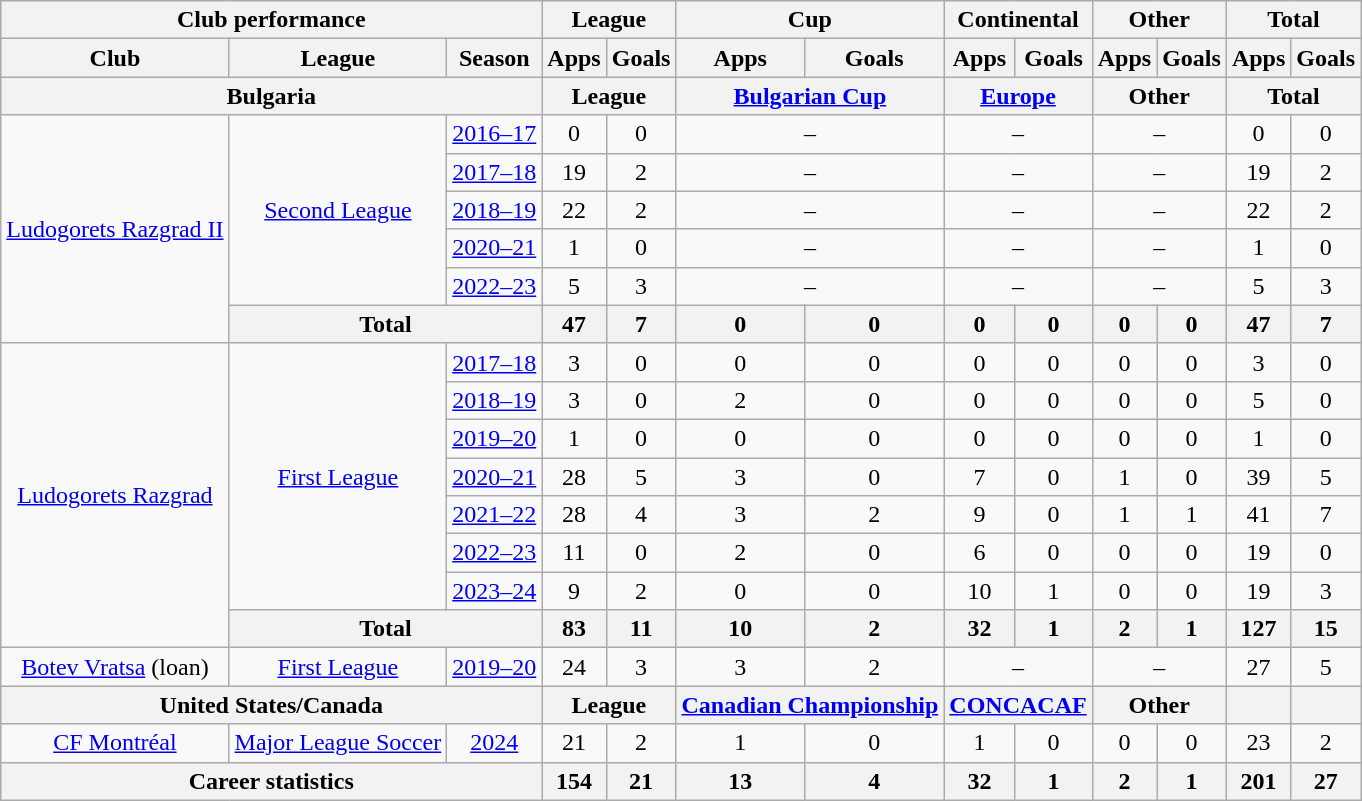<table class="wikitable" style="text-align: center">
<tr>
<th colspan="3">Club performance</th>
<th colspan="2">League</th>
<th colspan="2">Cup</th>
<th colspan="2">Continental</th>
<th colspan="2">Other</th>
<th colspan="3">Total</th>
</tr>
<tr>
<th>Club</th>
<th>League</th>
<th>Season</th>
<th>Apps</th>
<th>Goals</th>
<th>Apps</th>
<th>Goals</th>
<th>Apps</th>
<th>Goals</th>
<th>Apps</th>
<th>Goals</th>
<th>Apps</th>
<th>Goals</th>
</tr>
<tr>
<th colspan="3">Bulgaria</th>
<th colspan="2">League</th>
<th colspan="2"><a href='#'>Bulgarian Cup</a></th>
<th colspan="2"><a href='#'>Europe</a></th>
<th colspan="2">Other</th>
<th colspan="2">Total</th>
</tr>
<tr>
<td rowspan="6" valign="center"><a href='#'>Ludogorets Razgrad II</a></td>
<td rowspan="5"><a href='#'>Second League</a></td>
<td><a href='#'>2016–17</a></td>
<td>0</td>
<td>0</td>
<td colspan="2">–</td>
<td colspan="2">–</td>
<td colspan="2">–</td>
<td>0</td>
<td>0</td>
</tr>
<tr>
<td><a href='#'>2017–18</a></td>
<td>19</td>
<td>2</td>
<td colspan="2">–</td>
<td colspan="2">–</td>
<td colspan="2">–</td>
<td>19</td>
<td>2</td>
</tr>
<tr>
<td><a href='#'>2018–19</a></td>
<td>22</td>
<td>2</td>
<td colspan="2">–</td>
<td colspan="2">–</td>
<td colspan="2">–</td>
<td>22</td>
<td>2</td>
</tr>
<tr>
<td><a href='#'>2020–21</a></td>
<td>1</td>
<td>0</td>
<td colspan="2">–</td>
<td colspan="2">–</td>
<td colspan="2">–</td>
<td>1</td>
<td>0</td>
</tr>
<tr>
<td><a href='#'>2022–23</a></td>
<td>5</td>
<td>3</td>
<td colspan="2">–</td>
<td colspan="2">–</td>
<td colspan="2">–</td>
<td>5</td>
<td>3</td>
</tr>
<tr>
<th colspan=2>Total</th>
<th>47</th>
<th>7</th>
<th>0</th>
<th>0</th>
<th>0</th>
<th>0</th>
<th>0</th>
<th>0</th>
<th>47</th>
<th>7</th>
</tr>
<tr>
<td rowspan="8" valign="center"><a href='#'>Ludogorets Razgrad</a></td>
<td rowspan="7"><a href='#'>First League</a></td>
<td><a href='#'>2017–18</a></td>
<td>3</td>
<td>0</td>
<td>0</td>
<td>0</td>
<td>0</td>
<td>0</td>
<td>0</td>
<td>0</td>
<td>3</td>
<td>0</td>
</tr>
<tr>
<td><a href='#'>2018–19</a></td>
<td>3</td>
<td>0</td>
<td>2</td>
<td>0</td>
<td>0</td>
<td>0</td>
<td>0</td>
<td>0</td>
<td>5</td>
<td>0</td>
</tr>
<tr>
<td><a href='#'>2019–20</a></td>
<td>1</td>
<td>0</td>
<td>0</td>
<td>0</td>
<td>0</td>
<td>0</td>
<td>0</td>
<td>0</td>
<td>1</td>
<td>0</td>
</tr>
<tr>
<td><a href='#'>2020–21</a></td>
<td>28</td>
<td>5</td>
<td>3</td>
<td>0</td>
<td>7</td>
<td>0</td>
<td>1</td>
<td>0</td>
<td>39</td>
<td>5</td>
</tr>
<tr>
<td><a href='#'>2021–22</a></td>
<td>28</td>
<td>4</td>
<td>3</td>
<td>2</td>
<td>9</td>
<td>0</td>
<td>1</td>
<td>1</td>
<td>41</td>
<td>7</td>
</tr>
<tr>
<td><a href='#'>2022–23</a></td>
<td>11</td>
<td>0</td>
<td>2</td>
<td>0</td>
<td>6</td>
<td>0</td>
<td>0</td>
<td>0</td>
<td>19</td>
<td>0</td>
</tr>
<tr>
<td><a href='#'>2023–24</a></td>
<td>9</td>
<td>2</td>
<td>0</td>
<td>0</td>
<td>10</td>
<td>1</td>
<td>0</td>
<td>0</td>
<td>19</td>
<td>3</td>
</tr>
<tr>
<th colspan=2>Total</th>
<th>83</th>
<th>11</th>
<th>10</th>
<th>2</th>
<th>32</th>
<th>1</th>
<th>2</th>
<th>1</th>
<th>127</th>
<th>15</th>
</tr>
<tr>
<td rowspan="1" valign="center"><a href='#'>Botev Vratsa</a> (loan)</td>
<td rowspan="1"><a href='#'>First League</a></td>
<td><a href='#'>2019–20</a></td>
<td>24</td>
<td>3</td>
<td>3</td>
<td>2</td>
<td colspan="2">–</td>
<td colspan="2">–</td>
<td>27</td>
<td>5</td>
</tr>
<tr>
<th colspan="3">United States/Canada</th>
<th colspan="2">League</th>
<th colspan="2"><a href='#'>Canadian Championship</a></th>
<th colspan="2"><a href='#'>CONCACAF</a></th>
<th colspan="2">Other</th>
<th></th>
<th></th>
</tr>
<tr>
<td><a href='#'>CF Montréal</a></td>
<td><a href='#'>Major League Soccer</a></td>
<td><a href='#'>2024</a></td>
<td>21</td>
<td>2</td>
<td>1</td>
<td>0</td>
<td>1</td>
<td>0</td>
<td>0</td>
<td>0</td>
<td>23</td>
<td>2</td>
</tr>
<tr>
<th colspan="3">Career statistics</th>
<th>154</th>
<th>21</th>
<th>13</th>
<th>4</th>
<th>32</th>
<th>1</th>
<th>2</th>
<th>1</th>
<th>201</th>
<th>27</th>
</tr>
</table>
